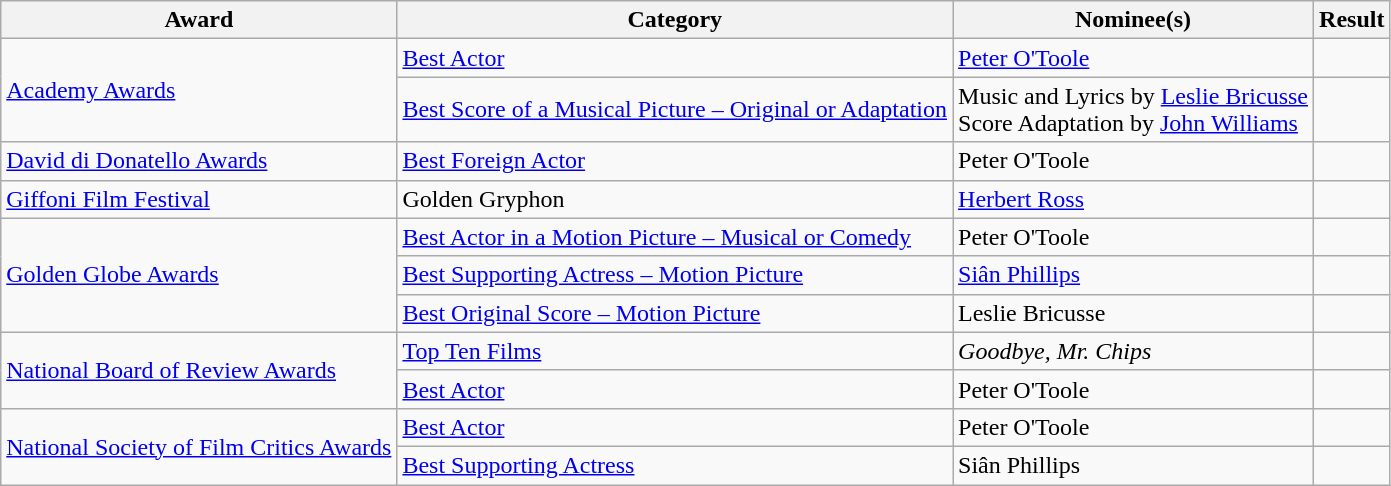<table class="wikitable sortable plainrowheaders">
<tr>
<th>Award</th>
<th>Category</th>
<th>Nominee(s)</th>
<th>Result</th>
</tr>
<tr>
<td rowspan="2"><a href='#'>Academy Awards</a></td>
<td><a href='#'>Best Actor</a></td>
<td><a href='#'>Peter O'Toole</a></td>
<td></td>
</tr>
<tr>
<td><a href='#'>Best Score of a Musical Picture – Original or Adaptation</a></td>
<td>Music and Lyrics by <a href='#'>Leslie Bricusse</a> <br> Score Adaptation by <a href='#'>John Williams</a></td>
<td></td>
</tr>
<tr>
<td><a href='#'>David di Donatello Awards</a></td>
<td><a href='#'>Best Foreign Actor</a></td>
<td>Peter O'Toole</td>
<td></td>
</tr>
<tr>
<td><a href='#'>Giffoni Film Festival</a></td>
<td>Golden Gryphon</td>
<td><a href='#'>Herbert Ross</a></td>
<td></td>
</tr>
<tr>
<td rowspan="3"><a href='#'>Golden Globe Awards</a></td>
<td><a href='#'>Best Actor in a Motion Picture – Musical or Comedy</a></td>
<td>Peter O'Toole</td>
<td></td>
</tr>
<tr>
<td><a href='#'>Best Supporting Actress – Motion Picture</a></td>
<td><a href='#'>Siân Phillips</a></td>
<td></td>
</tr>
<tr>
<td><a href='#'>Best Original Score – Motion Picture</a></td>
<td>Leslie Bricusse</td>
<td></td>
</tr>
<tr>
<td rowspan="2"><a href='#'>National Board of Review Awards</a></td>
<td><a href='#'>Top Ten Films</a></td>
<td><em>Goodbye, Mr. Chips</em></td>
<td></td>
</tr>
<tr>
<td><a href='#'>Best Actor</a></td>
<td>Peter O'Toole</td>
<td></td>
</tr>
<tr>
<td rowspan="2"><a href='#'>National Society of Film Critics Awards</a></td>
<td><a href='#'>Best Actor</a></td>
<td>Peter O'Toole</td>
<td></td>
</tr>
<tr>
<td><a href='#'>Best Supporting Actress</a></td>
<td>Siân Phillips</td>
<td></td>
</tr>
</table>
